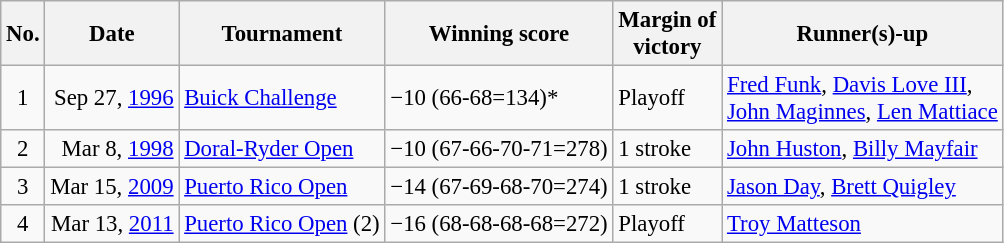<table class="wikitable" style="font-size:95%;">
<tr>
<th>No.</th>
<th>Date</th>
<th>Tournament</th>
<th>Winning score</th>
<th>Margin of<br>victory</th>
<th>Runner(s)-up</th>
</tr>
<tr>
<td align=center>1</td>
<td align=right>Sep 27, <a href='#'>1996</a></td>
<td><a href='#'>Buick Challenge</a></td>
<td>−10 (66-68=134)*</td>
<td>Playoff</td>
<td> <a href='#'>Fred Funk</a>,  <a href='#'>Davis Love III</a>,<br> <a href='#'>John Maginnes</a>,  <a href='#'>Len Mattiace</a></td>
</tr>
<tr>
<td align=center>2</td>
<td align=right>Mar 8, <a href='#'>1998</a></td>
<td><a href='#'>Doral-Ryder Open</a></td>
<td>−10 (67-66-70-71=278)</td>
<td>1 stroke</td>
<td> <a href='#'>John Huston</a>,  <a href='#'>Billy Mayfair</a></td>
</tr>
<tr>
<td align=center>3</td>
<td align=right>Mar 15, <a href='#'>2009</a></td>
<td><a href='#'>Puerto Rico Open</a></td>
<td>−14 (67-69-68-70=274)</td>
<td>1 stroke</td>
<td> <a href='#'>Jason Day</a>,  <a href='#'>Brett Quigley</a></td>
</tr>
<tr>
<td align=center>4</td>
<td align=right>Mar 13, <a href='#'>2011</a></td>
<td><a href='#'>Puerto Rico Open</a> (2)</td>
<td>−16 (68-68-68-68=272)</td>
<td>Playoff</td>
<td> <a href='#'>Troy Matteson</a></td>
</tr>
</table>
